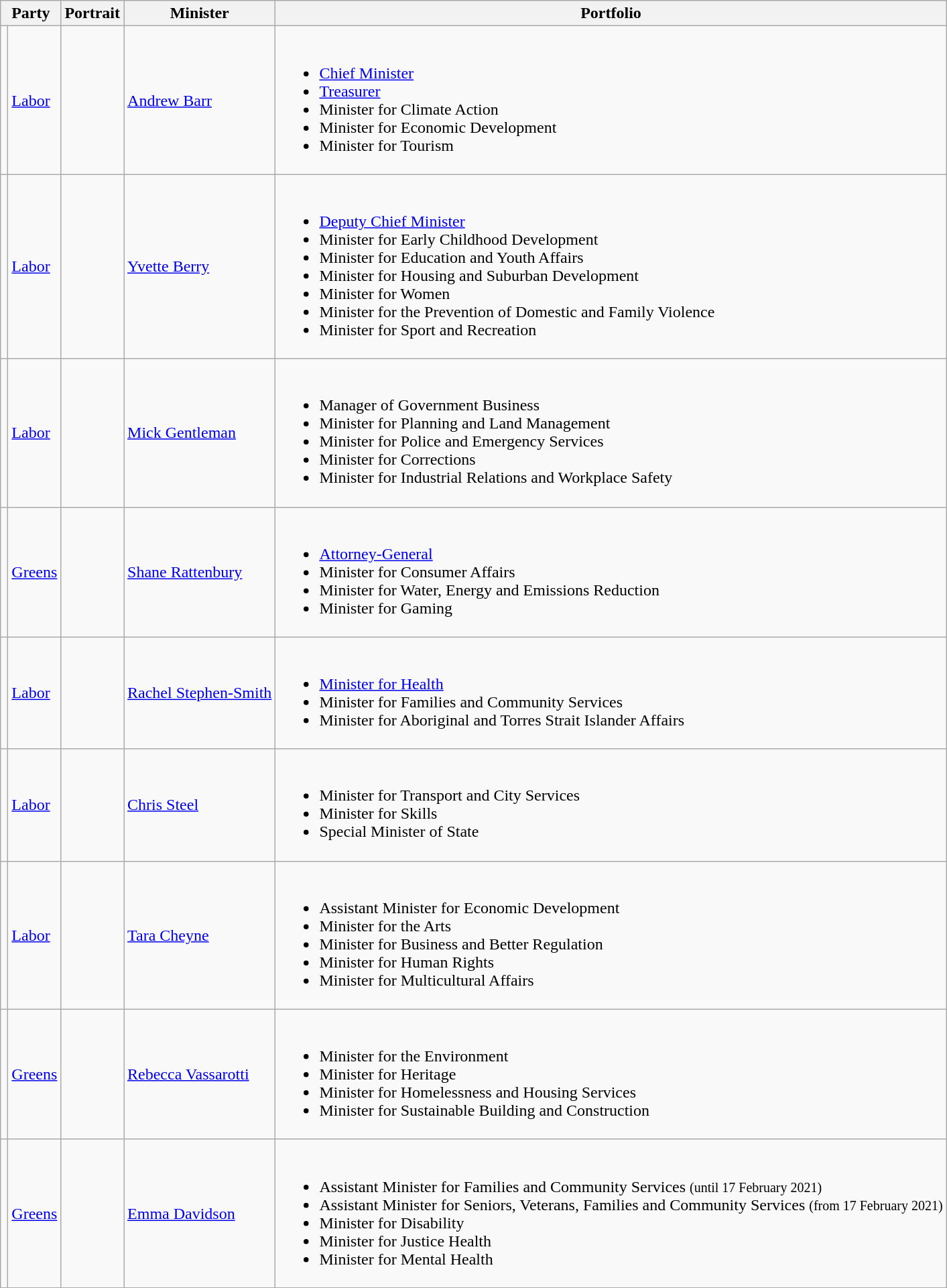<table class="wikitable">
<tr>
<th colspan=2>Party</th>
<th>Portrait</th>
<th>Minister</th>
<th>Portfolio</th>
</tr>
<tr>
<td></td>
<td><a href='#'>Labor</a></td>
<td></td>
<td><a href='#'>Andrew Barr</a></td>
<td><br><ul><li><a href='#'>Chief Minister</a></li><li><a href='#'>Treasurer</a></li><li>Minister for Climate Action</li><li>Minister for Economic Development</li><li>Minister for Tourism</li></ul></td>
</tr>
<tr>
<td></td>
<td><a href='#'>Labor</a></td>
<td></td>
<td><a href='#'>Yvette Berry</a></td>
<td><br><ul><li><a href='#'>Deputy Chief Minister</a></li><li>Minister for Early Childhood Development</li><li>Minister for Education and Youth Affairs</li><li>Minister for Housing and Suburban Development</li><li>Minister for Women</li><li>Minister for the Prevention of Domestic and Family Violence</li><li>Minister for Sport and Recreation</li></ul></td>
</tr>
<tr>
<td></td>
<td><a href='#'>Labor</a></td>
<td></td>
<td><a href='#'>Mick Gentleman</a></td>
<td><br><ul><li>Manager of Government Business</li><li>Minister for Planning and Land Management</li><li>Minister for Police and Emergency Services</li><li>Minister for Corrections</li><li>Minister for Industrial Relations and Workplace Safety</li></ul></td>
</tr>
<tr>
<td></td>
<td><a href='#'>Greens</a></td>
<td></td>
<td><a href='#'>Shane Rattenbury</a></td>
<td><br><ul><li><a href='#'>Attorney-General</a></li><li>Minister for Consumer Affairs</li><li>Minister for Water, Energy and Emissions Reduction</li><li>Minister for Gaming</li></ul></td>
</tr>
<tr>
<td></td>
<td><a href='#'>Labor</a></td>
<td></td>
<td><a href='#'>Rachel Stephen-Smith</a></td>
<td><br><ul><li><a href='#'>Minister for Health</a></li><li>Minister for Families and Community Services</li><li>Minister for Aboriginal and Torres Strait Islander Affairs</li></ul></td>
</tr>
<tr>
<td></td>
<td><a href='#'>Labor</a></td>
<td></td>
<td><a href='#'>Chris Steel</a></td>
<td><br><ul><li>Minister for Transport and City Services</li><li>Minister for Skills</li><li>Special Minister of State</li></ul></td>
</tr>
<tr>
<td></td>
<td><a href='#'>Labor</a></td>
<td></td>
<td><a href='#'>Tara Cheyne</a></td>
<td><br><ul><li>Assistant Minister for Economic Development</li><li>Minister for the Arts</li><li>Minister for Business and Better Regulation</li><li>Minister for Human Rights</li><li>Minister for Multicultural Affairs</li></ul></td>
</tr>
<tr>
<td></td>
<td><a href='#'>Greens</a></td>
<td></td>
<td><a href='#'>Rebecca Vassarotti</a></td>
<td><br><ul><li>Minister for the Environment</li><li>Minister for Heritage</li><li>Minister for Homelessness and Housing Services</li><li>Minister for Sustainable Building and Construction</li></ul></td>
</tr>
<tr>
<td></td>
<td><a href='#'>Greens</a></td>
<td></td>
<td><a href='#'>Emma Davidson</a></td>
<td><br><ul><li>Assistant Minister for Families and Community Services <small>(until 17 February 2021)</small></li><li>Assistant Minister for Seniors, Veterans, Families and Community Services <small>(from 17 February 2021)</small></li><li>Minister for Disability</li><li>Minister for Justice Health</li><li>Minister for Mental Health</li></ul></td>
</tr>
</table>
